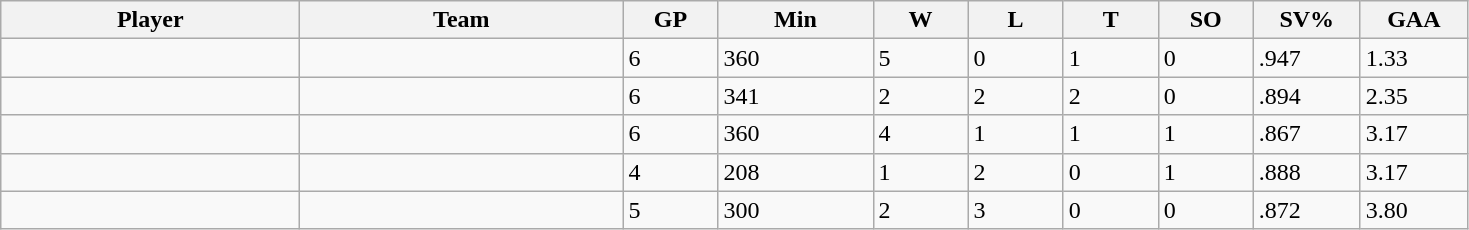<table class="wikitable sortable">
<tr>
<th style="width: 12em;">Player</th>
<th style="width: 13em;">Team</th>
<th style="width: 3.5em;">GP</th>
<th style="width: 6em;">Min</th>
<th style="width: 3.5em;">W</th>
<th style="width: 3.5em;">L</th>
<th style="width: 3.5em;">T</th>
<th style="width: 3.5em;">SO</th>
<th style="width: 4em;">SV%</th>
<th style="width: 4em;">GAA</th>
</tr>
<tr>
<td></td>
<td></td>
<td>6</td>
<td>360</td>
<td>5</td>
<td>0</td>
<td>1</td>
<td>0</td>
<td>.947</td>
<td>1.33</td>
</tr>
<tr>
<td></td>
<td></td>
<td>6</td>
<td>341</td>
<td>2</td>
<td>2</td>
<td>2</td>
<td>0</td>
<td>.894</td>
<td>2.35</td>
</tr>
<tr>
<td></td>
<td></td>
<td>6</td>
<td>360</td>
<td>4</td>
<td>1</td>
<td>1</td>
<td>1</td>
<td>.867</td>
<td>3.17</td>
</tr>
<tr>
<td></td>
<td></td>
<td>4</td>
<td>208</td>
<td>1</td>
<td>2</td>
<td>0</td>
<td>1</td>
<td>.888</td>
<td>3.17</td>
</tr>
<tr>
<td></td>
<td></td>
<td>5</td>
<td>300</td>
<td>2</td>
<td>3</td>
<td>0</td>
<td>0</td>
<td>.872</td>
<td>3.80</td>
</tr>
</table>
